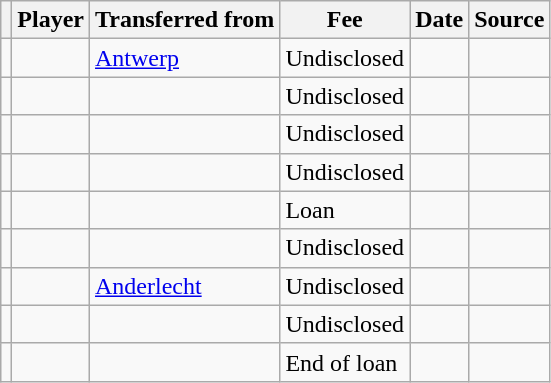<table class="wikitable sortable">
<tr>
<th scope=col></th>
<th scope=col>Player</th>
<th scope=col>Transferred from</th>
<th scope=col>Fee</th>
<th scope=col>Date</th>
<th scope=col>Source</th>
</tr>
<tr>
<td align=center></td>
<td></td>
<td><a href='#'>Antwerp</a></td>
<td>Undisclosed</td>
<td></td>
<td></td>
</tr>
<tr>
<td align=center></td>
<td></td>
<td></td>
<td>Undisclosed</td>
<td></td>
<td></td>
</tr>
<tr>
<td align=center></td>
<td></td>
<td></td>
<td>Undisclosed</td>
<td></td>
<td></td>
</tr>
<tr>
<td align=center></td>
<td></td>
<td></td>
<td>Undisclosed</td>
<td></td>
<td></td>
</tr>
<tr>
<td align=center></td>
<td></td>
<td></td>
<td>Loan</td>
<td></td>
<td></td>
</tr>
<tr>
<td align=center></td>
<td></td>
<td></td>
<td>Undisclosed</td>
<td></td>
<td></td>
</tr>
<tr>
<td align=center></td>
<td></td>
<td><a href='#'>Anderlecht</a></td>
<td>Undisclosed</td>
<td></td>
<td></td>
</tr>
<tr>
<td align=center></td>
<td></td>
<td></td>
<td>Undisclosed</td>
<td></td>
<td></td>
</tr>
<tr>
<td align=center></td>
<td></td>
<td></td>
<td>End of loan</td>
<td></td>
<td></td>
</tr>
</table>
